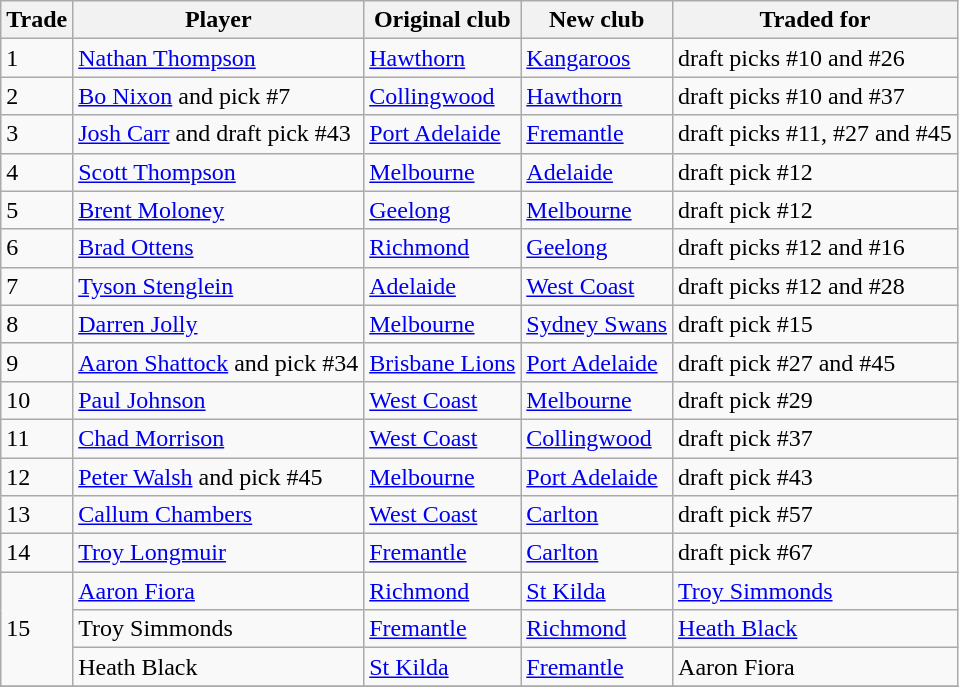<table class="wikitable sortable">
<tr>
<th>Trade</th>
<th>Player</th>
<th>Original club</th>
<th>New club</th>
<th>Traded for</th>
</tr>
<tr>
<td>1</td>
<td><a href='#'>Nathan Thompson</a></td>
<td><a href='#'>Hawthorn</a></td>
<td><a href='#'>Kangaroos</a></td>
<td>draft picks #10 and #26</td>
</tr>
<tr>
<td>2</td>
<td><a href='#'>Bo Nixon</a> and pick #7</td>
<td><a href='#'>Collingwood</a></td>
<td><a href='#'>Hawthorn</a></td>
<td>draft picks #10 and #37</td>
</tr>
<tr>
<td>3</td>
<td><a href='#'>Josh Carr</a> and draft pick #43</td>
<td><a href='#'>Port Adelaide</a></td>
<td><a href='#'>Fremantle</a></td>
<td>draft picks #11, #27 and #45</td>
</tr>
<tr>
<td>4</td>
<td><a href='#'>Scott Thompson</a></td>
<td><a href='#'>Melbourne</a></td>
<td><a href='#'>Adelaide</a></td>
<td>draft pick #12</td>
</tr>
<tr>
<td>5</td>
<td><a href='#'>Brent Moloney</a></td>
<td><a href='#'>Geelong</a></td>
<td><a href='#'>Melbourne</a></td>
<td>draft pick #12</td>
</tr>
<tr>
<td>6</td>
<td><a href='#'>Brad Ottens</a></td>
<td><a href='#'>Richmond</a></td>
<td><a href='#'>Geelong</a></td>
<td>draft picks #12 and #16</td>
</tr>
<tr>
<td>7</td>
<td><a href='#'>Tyson Stenglein</a></td>
<td><a href='#'>Adelaide</a></td>
<td><a href='#'>West Coast</a></td>
<td>draft picks #12 and #28</td>
</tr>
<tr>
<td>8</td>
<td><a href='#'>Darren Jolly</a></td>
<td><a href='#'>Melbourne</a></td>
<td><a href='#'>Sydney Swans</a></td>
<td>draft pick #15</td>
</tr>
<tr>
<td>9</td>
<td><a href='#'>Aaron Shattock</a> and pick #34</td>
<td><a href='#'>Brisbane Lions</a></td>
<td><a href='#'>Port Adelaide</a></td>
<td>draft pick #27 and #45</td>
</tr>
<tr>
<td>10</td>
<td><a href='#'>Paul Johnson</a></td>
<td><a href='#'>West Coast</a></td>
<td><a href='#'>Melbourne</a></td>
<td>draft pick #29</td>
</tr>
<tr>
<td>11</td>
<td><a href='#'>Chad Morrison</a></td>
<td><a href='#'>West Coast</a></td>
<td><a href='#'>Collingwood</a></td>
<td>draft pick #37</td>
</tr>
<tr>
<td>12</td>
<td><a href='#'>Peter Walsh</a> and pick #45</td>
<td><a href='#'>Melbourne</a></td>
<td><a href='#'>Port Adelaide</a></td>
<td>draft pick #43</td>
</tr>
<tr>
<td>13</td>
<td><a href='#'>Callum Chambers</a></td>
<td><a href='#'>West Coast</a></td>
<td><a href='#'>Carlton</a></td>
<td>draft pick #57</td>
</tr>
<tr>
<td>14</td>
<td><a href='#'>Troy Longmuir</a></td>
<td><a href='#'>Fremantle</a></td>
<td><a href='#'>Carlton</a></td>
<td>draft pick #67</td>
</tr>
<tr>
<td rowspan="3">15</td>
<td><a href='#'>Aaron Fiora</a></td>
<td><a href='#'>Richmond</a></td>
<td><a href='#'>St Kilda</a></td>
<td><a href='#'>Troy Simmonds</a></td>
</tr>
<tr>
<td>Troy Simmonds</td>
<td><a href='#'>Fremantle</a></td>
<td><a href='#'>Richmond</a></td>
<td><a href='#'>Heath Black</a></td>
</tr>
<tr>
<td>Heath Black</td>
<td><a href='#'>St Kilda</a></td>
<td><a href='#'>Fremantle</a></td>
<td>Aaron Fiora</td>
</tr>
<tr>
</tr>
</table>
